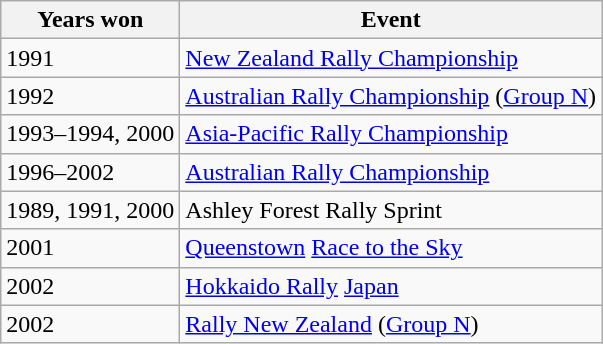<table class="wikitable">
<tr>
<th><strong>Years won</strong></th>
<th><strong>Event</strong></th>
</tr>
<tr>
<td>1991</td>
<td><a href='#'>New Zealand Rally Championship</a></td>
</tr>
<tr>
<td>1992</td>
<td><a href='#'>Australian Rally Championship</a> (<a href='#'>Group N</a>)</td>
</tr>
<tr>
<td>1993–1994, 2000</td>
<td><a href='#'>Asia-Pacific Rally Championship</a></td>
</tr>
<tr>
<td>1996–2002</td>
<td><a href='#'>Australian Rally Championship</a></td>
</tr>
<tr>
<td>1989, 1991, 2000</td>
<td>Ashley Forest Rally Sprint</td>
</tr>
<tr>
<td>2001</td>
<td><a href='#'>Queenstown</a> <a href='#'>Race to the Sky</a></td>
</tr>
<tr>
<td>2002</td>
<td><a href='#'>Hokkaido Rally</a> <a href='#'>Japan</a></td>
</tr>
<tr>
<td>2002</td>
<td><a href='#'>Rally New Zealand</a> (<a href='#'>Group N</a>)</td>
</tr>
</table>
